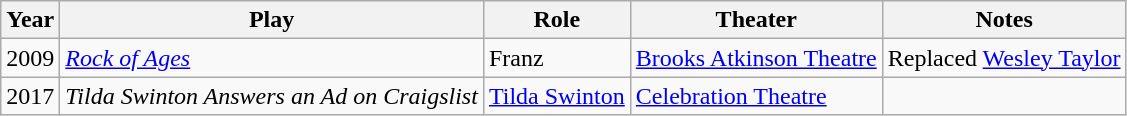<table class="wikitable sortable">
<tr>
<th>Year</th>
<th>Play</th>
<th>Role</th>
<th>Theater</th>
<th class="unsortable">Notes</th>
</tr>
<tr>
<td>2009</td>
<td><em><a href='#'>Rock of Ages</a></em></td>
<td>Franz</td>
<td><a href='#'>Brooks Atkinson Theatre</a></td>
<td>Replaced <a href='#'>Wesley Taylor</a></td>
</tr>
<tr>
<td>2017</td>
<td><em>Tilda Swinton Answers an Ad on Craigslist</em></td>
<td><a href='#'>Tilda Swinton</a></td>
<td><a href='#'>Celebration Theatre</a></td>
<td></td>
</tr>
</table>
